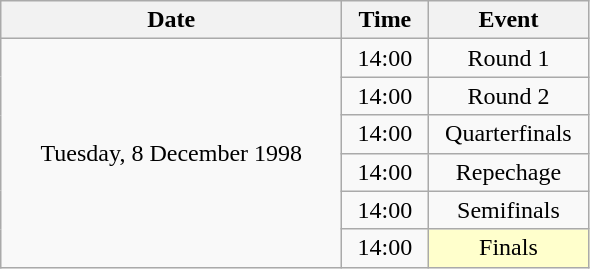<table class = "wikitable" style="text-align:center;">
<tr>
<th width=220>Date</th>
<th width=50>Time</th>
<th width=100>Event</th>
</tr>
<tr>
<td rowspan=6>Tuesday, 8 December 1998</td>
<td>14:00</td>
<td>Round 1</td>
</tr>
<tr>
<td>14:00</td>
<td>Round 2</td>
</tr>
<tr>
<td>14:00</td>
<td>Quarterfinals</td>
</tr>
<tr>
<td>14:00</td>
<td>Repechage</td>
</tr>
<tr>
<td>14:00</td>
<td>Semifinals</td>
</tr>
<tr>
<td>14:00</td>
<td bgcolor=ffffcc>Finals</td>
</tr>
</table>
